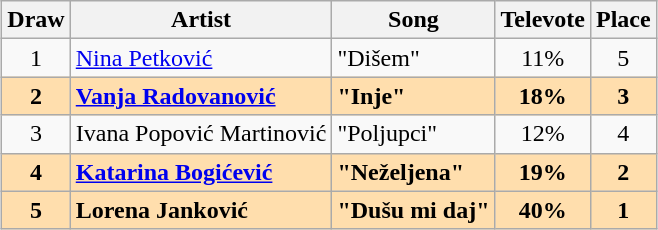<table class="sortable wikitable plainrowheaders" style="margin: 1em auto 1em auto; text-align:center">
<tr>
<th>Draw</th>
<th>Artist</th>
<th>Song</th>
<th>Televote</th>
<th>Place</th>
</tr>
<tr>
<td scope="row" style="text-align:center;">1</td>
<td align="left"><a href='#'>Nina Petković</a></td>
<td align="left">"Dišem"</td>
<td>11%</td>
<td>5</td>
</tr>
<tr style="font-weight:bold; background:navajowhite;">
<td scope="row" style="text-align:center;">2</td>
<td align="left"><a href='#'>Vanja Radovanović</a></td>
<td align="left">"Inje"</td>
<td>18%</td>
<td>3</td>
</tr>
<tr>
<td scope="row" style="text-align:center;">3</td>
<td align="left">Ivana Popović Martinović</td>
<td align="left">"Poljupci"</td>
<td>12%</td>
<td>4</td>
</tr>
<tr style="font-weight:bold; background:navajowhite;">
<td scope="row" style="text-align:center;">4</td>
<td align="left"><a href='#'>Katarina Bogićević</a></td>
<td align="left">"Neželjena"</td>
<td>19%</td>
<td>2</td>
</tr>
<tr style="font-weight:bold; background:navajowhite;">
<td scope="row" style="text-align:center;">5</td>
<td align="left">Lorena Janković</td>
<td align="left">"Dušu mi daj"</td>
<td>40%</td>
<td>1</td>
</tr>
</table>
